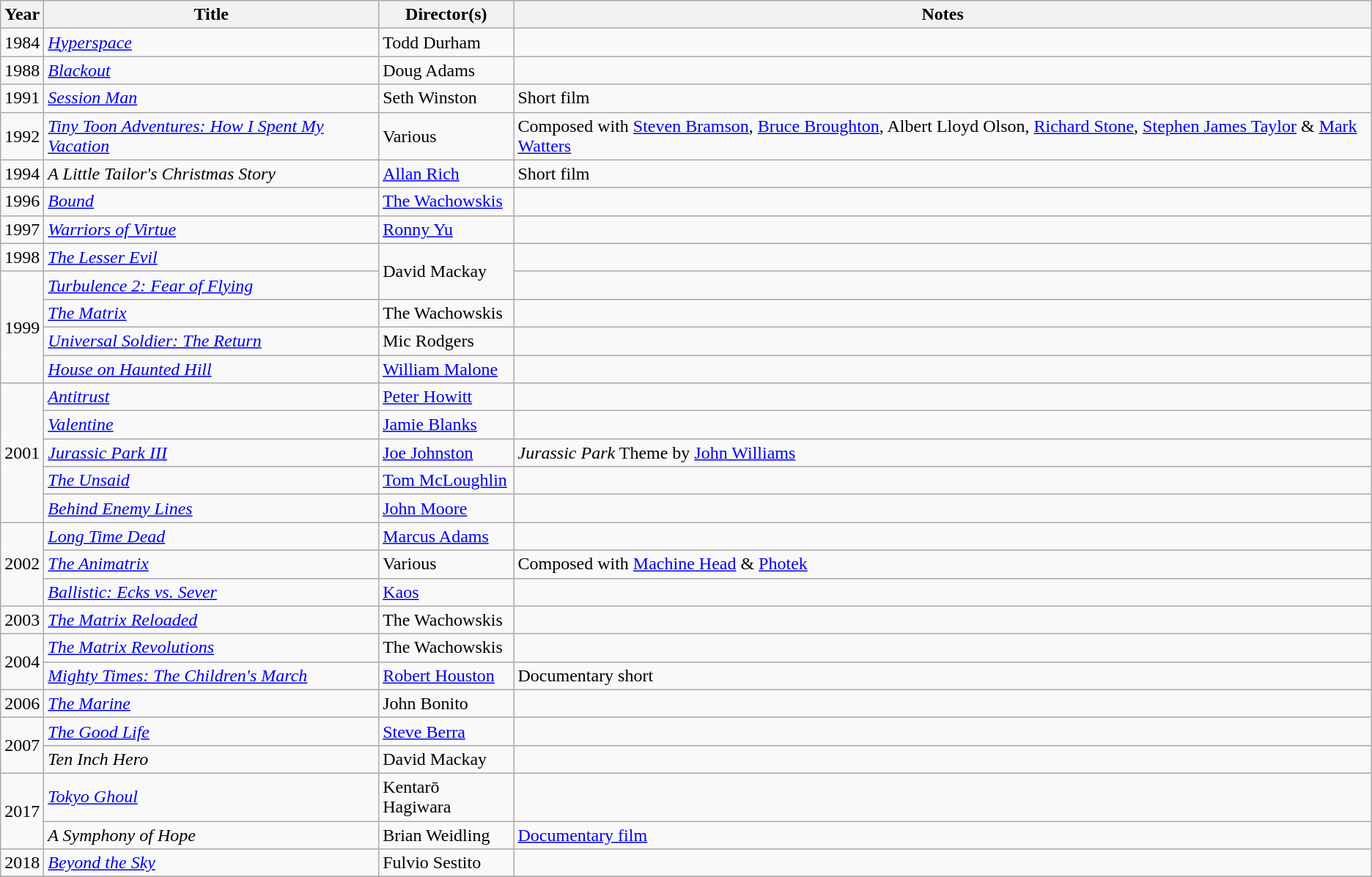<table class="wikitable">
<tr>
<th>Year</th>
<th>Title</th>
<th>Director(s)</th>
<th>Notes</th>
</tr>
<tr>
<td>1984</td>
<td><em><a href='#'>Hyperspace</a></em></td>
<td>Todd Durham</td>
<td></td>
</tr>
<tr>
<td>1988</td>
<td><em><a href='#'>Blackout</a></em></td>
<td>Doug Adams</td>
<td></td>
</tr>
<tr>
<td>1991</td>
<td><em><a href='#'>Session Man</a></em></td>
<td>Seth Winston</td>
<td>Short film</td>
</tr>
<tr>
<td>1992</td>
<td><em><a href='#'>Tiny Toon Adventures: How I Spent My Vacation</a></em></td>
<td>Various</td>
<td>Composed with <a href='#'>Steven Bramson</a>, <a href='#'>Bruce Broughton</a>, Albert Lloyd Olson, <a href='#'>Richard Stone</a>, <a href='#'>Stephen James Taylor</a> & <a href='#'>Mark Watters</a></td>
</tr>
<tr>
<td>1994</td>
<td><em>A Little Tailor's Christmas Story</em></td>
<td><a href='#'>Allan Rich</a></td>
<td>Short film</td>
</tr>
<tr>
<td>1996</td>
<td><em><a href='#'>Bound</a></em></td>
<td><a href='#'>The Wachowskis</a></td>
<td></td>
</tr>
<tr>
<td>1997</td>
<td><em><a href='#'>Warriors of Virtue</a></em></td>
<td><a href='#'>Ronny Yu</a></td>
<td></td>
</tr>
<tr>
<td>1998</td>
<td><em><a href='#'>The Lesser Evil</a></em></td>
<td rowspan="2">David Mackay</td>
<td></td>
</tr>
<tr>
<td rowspan="4">1999</td>
<td><em><a href='#'>Turbulence 2: Fear of Flying</a></em></td>
<td></td>
</tr>
<tr>
<td><em><a href='#'>The Matrix</a></em></td>
<td>The Wachowskis</td>
<td></td>
</tr>
<tr>
<td><em><a href='#'>Universal Soldier: The Return</a></em></td>
<td>Mic Rodgers</td>
<td></td>
</tr>
<tr>
<td><em><a href='#'>House on Haunted Hill</a></em></td>
<td><a href='#'>William Malone</a></td>
<td></td>
</tr>
<tr>
<td rowspan="5">2001</td>
<td><em><a href='#'>Antitrust</a></em></td>
<td><a href='#'>Peter Howitt</a></td>
<td></td>
</tr>
<tr>
<td><em><a href='#'>Valentine</a></em></td>
<td><a href='#'>Jamie Blanks</a></td>
<td></td>
</tr>
<tr>
<td><em><a href='#'>Jurassic Park III</a></em></td>
<td><a href='#'>Joe Johnston</a></td>
<td><em>Jurassic Park</em> Theme by <a href='#'>John Williams</a></td>
</tr>
<tr>
<td><em><a href='#'>The Unsaid</a></em></td>
<td><a href='#'>Tom McLoughlin</a></td>
<td></td>
</tr>
<tr>
<td><em><a href='#'>Behind Enemy Lines</a></em></td>
<td><a href='#'>John Moore</a></td>
<td></td>
</tr>
<tr>
<td rowspan="3">2002</td>
<td><em><a href='#'>Long Time Dead</a></em></td>
<td><a href='#'>Marcus Adams</a></td>
<td></td>
</tr>
<tr>
<td><em><a href='#'>The Animatrix</a></em></td>
<td>Various</td>
<td>Composed with <a href='#'>Machine Head</a> & <a href='#'>Photek</a></td>
</tr>
<tr>
<td><em><a href='#'>Ballistic: Ecks vs. Sever</a></em></td>
<td><a href='#'>Kaos</a></td>
<td></td>
</tr>
<tr>
<td>2003</td>
<td><em><a href='#'>The Matrix Reloaded</a></em></td>
<td>The Wachowskis</td>
<td></td>
</tr>
<tr>
<td rowspan="2">2004</td>
<td><em><a href='#'>The Matrix Revolutions</a></em></td>
<td>The Wachowskis</td>
<td></td>
</tr>
<tr>
<td><em><a href='#'>Mighty Times: The Children's March</a></em></td>
<td><a href='#'>Robert Houston</a></td>
<td>Documentary short</td>
</tr>
<tr>
<td>2006</td>
<td><em><a href='#'>The Marine</a></em></td>
<td>John Bonito</td>
<td></td>
</tr>
<tr>
<td rowspan="2">2007</td>
<td><em><a href='#'>The Good Life</a></em></td>
<td><a href='#'>Steve Berra</a></td>
<td></td>
</tr>
<tr>
<td><em>Ten Inch Hero</em></td>
<td>David Mackay</td>
<td></td>
</tr>
<tr>
<td rowspan="2">2017</td>
<td><em><a href='#'>Tokyo Ghoul</a></em></td>
<td>Kentarō Hagiwara</td>
<td></td>
</tr>
<tr>
<td><em>A Symphony of Hope</em></td>
<td>Brian Weidling</td>
<td><a href='#'>Documentary film</a></td>
</tr>
<tr>
<td>2018</td>
<td><em><a href='#'>Beyond the Sky</a></em></td>
<td>Fulvio Sestito</td>
<td></td>
</tr>
<tr>
</tr>
</table>
